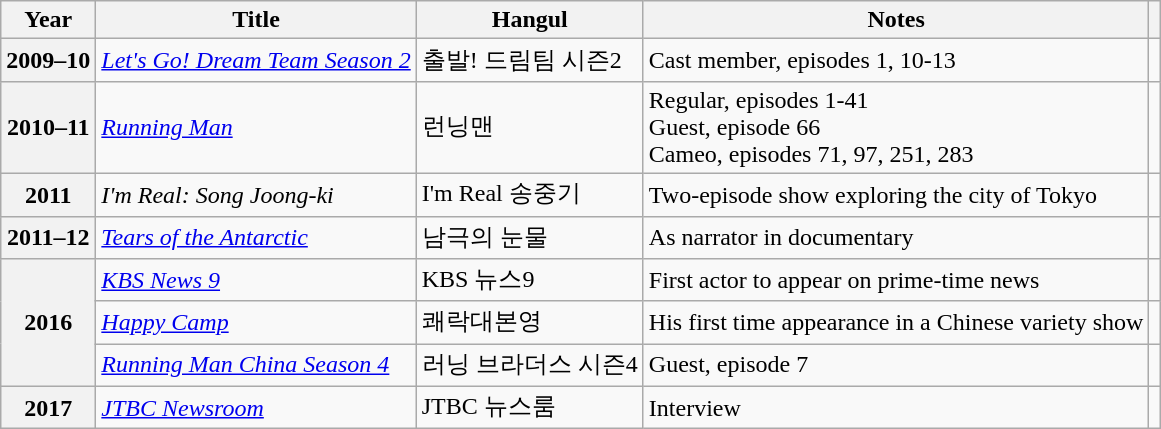<table class="wikitable plainrowheaders sortable">
<tr>
<th scope="col">Year</th>
<th scope="col">Title</th>
<th>Hangul</th>
<th scope="col" class="unsortable">Notes</th>
<th class="unsortable"></th>
</tr>
<tr>
<th scope="row">2009–10</th>
<td><em><a href='#'>Let's Go! Dream Team Season 2</a></em></td>
<td>출발! 드림팀 시즌2</td>
<td>Cast member, episodes 1, 10-13</td>
<td></td>
</tr>
<tr>
<th scope="row">2010–11</th>
<td><em><a href='#'>Running Man</a></em></td>
<td>런닝맨</td>
<td>Regular, episodes 1-41 <br>Guest, episode 66 <br>Cameo, episodes 71, 97, 251, 283</td>
<td></td>
</tr>
<tr>
<th scope="row">2011</th>
<td><em>I'm Real: Song Joong-ki</em></td>
<td>I'm Real 송중기</td>
<td>Two-episode show exploring the city of Tokyo</td>
<td></td>
</tr>
<tr>
<th scope="row">2011–12</th>
<td><em><a href='#'>Tears of the Antarctic</a></em></td>
<td>남극의 눈물</td>
<td>As narrator in documentary</td>
<td></td>
</tr>
<tr>
<th scope="row" rowspan="3">2016</th>
<td><em><a href='#'>KBS News 9</a></em></td>
<td>KBS 뉴스9</td>
<td>First actor to appear on prime-time news</td>
<td></td>
</tr>
<tr>
<td><em><a href='#'>Happy Camp</a></em></td>
<td>쾌락대본영</td>
<td>His first time appearance in a Chinese variety show</td>
<td></td>
</tr>
<tr>
<td><em><a href='#'>Running Man China Season 4</a></em></td>
<td>러닝 브라더스 시즌4</td>
<td>Guest, episode 7 <br></td>
<td></td>
</tr>
<tr>
<th scope="row">2017</th>
<td><em><a href='#'>JTBC Newsroom</a></em></td>
<td>JTBC 뉴스룸</td>
<td>Interview</td>
<td></td>
</tr>
</table>
